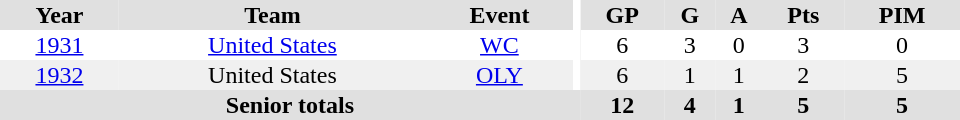<table border="0" cellpadding="1" cellspacing="0" ID="Table3" style="text-align:center; width:40em">
<tr bgcolor="#e0e0e0">
<th>Year</th>
<th>Team</th>
<th>Event</th>
<th rowspan="102" bgcolor="#ffffff"></th>
<th>GP</th>
<th>G</th>
<th>A</th>
<th>Pts</th>
<th>PIM</th>
</tr>
<tr>
<td><a href='#'>1931</a></td>
<td><a href='#'>United States</a></td>
<td><a href='#'>WC</a></td>
<td>6</td>
<td>3</td>
<td>0</td>
<td>3</td>
<td>0</td>
</tr>
<tr bgcolor="#f0f0f0">
<td><a href='#'>1932</a></td>
<td>United States</td>
<td><a href='#'>OLY</a></td>
<td>6</td>
<td>1</td>
<td>1</td>
<td>2</td>
<td>5</td>
</tr>
<tr bgcolor="#e0e0e0">
<th colspan="4">Senior totals</th>
<th>12</th>
<th>4</th>
<th>1</th>
<th>5</th>
<th>5</th>
</tr>
</table>
